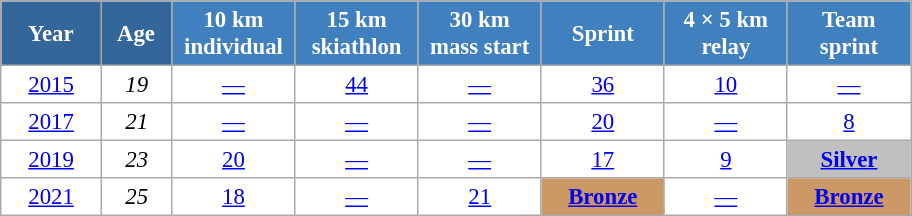<table class="wikitable" style="font-size:95%; text-align:center; border:grey solid 1px; border-collapse:collapse; background:#ffffff;">
<tr>
<th style="background-color:#369; color:white; width:60px;"> Year </th>
<th style="background-color:#369; color:white; width:40px;"> Age </th>
<th style="background-color:#4180be; color:white; width:75px;"> 10 km <br> individual </th>
<th style="background-color:#4180be; color:white; width:75px;"> 15 km <br> skiathlon </th>
<th style="background-color:#4180be; color:white; width:75px;"> 30 km <br> mass start </th>
<th style="background-color:#4180be; color:white; width:75px;"> Sprint </th>
<th style="background-color:#4180be; color:white; width:75px;"> 4 × 5 km <br> relay </th>
<th style="background-color:#4180be; color:white; width:75px;"> Team <br> sprint </th>
</tr>
<tr>
<td><a href='#'>2015</a></td>
<td><em>19</em></td>
<td><a href='#'>—</a></td>
<td><a href='#'>44</a></td>
<td><a href='#'>—</a></td>
<td><a href='#'>36</a></td>
<td><a href='#'>10</a></td>
<td><a href='#'>—</a></td>
</tr>
<tr>
<td><a href='#'>2017</a></td>
<td><em>21</em></td>
<td><a href='#'>—</a></td>
<td><a href='#'>—</a></td>
<td><a href='#'>—</a></td>
<td><a href='#'>20</a></td>
<td><a href='#'>—</a></td>
<td><a href='#'>8</a></td>
</tr>
<tr>
<td><a href='#'>2019</a></td>
<td><em>23</em></td>
<td><a href='#'>20</a></td>
<td><a href='#'>—</a></td>
<td><a href='#'>—</a></td>
<td><a href='#'>17</a></td>
<td><a href='#'>9</a></td>
<td style="background:silver;"><a href='#'><strong>Silver</strong></a></td>
</tr>
<tr>
<td><a href='#'>2021</a></td>
<td><em>25</em></td>
<td><a href='#'>18</a></td>
<td><a href='#'>—</a></td>
<td><a href='#'>21</a></td>
<td style="background:#c96;"><a href='#'><strong>Bronze</strong></a></td>
<td><a href='#'>—</a></td>
<td style="background:#c96;"><a href='#'><strong>Bronze</strong></a></td>
</tr>
</table>
